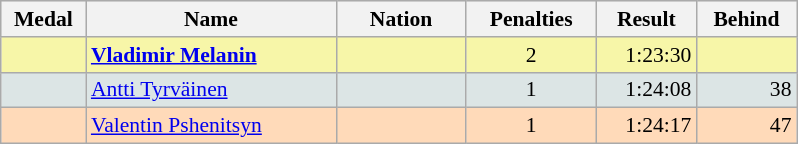<table class=wikitable style="border:1px solid #AAAAAA;font-size:90%">
<tr bgcolor="#E4E4E4">
<th style="border-bottom:1px solid #AAAAAA" width=50>Medal</th>
<th style="border-bottom:1px solid #AAAAAA" width=160>Name</th>
<th style="border-bottom:1px solid #AAAAAA" width=80>Nation</th>
<th style="border-bottom:1px solid #AAAAAA" width=80>Penalties</th>
<th style="border-bottom:1px solid #AAAAAA" width=60>Result</th>
<th style="border-bottom:1px solid #AAAAAA" width=60>Behind</th>
</tr>
<tr bgcolor="#F7F6A8">
<td align="center"></td>
<td><strong><a href='#'>Vladimir Melanin</a></strong></td>
<td align="center"></td>
<td align="center">2</td>
<td align="right">1:23:30</td>
<td align="right"></td>
</tr>
<tr bgcolor="#DCE5E5">
<td align="center"></td>
<td><a href='#'>Antti Tyrväinen</a></td>
<td align="center"></td>
<td align="center">1</td>
<td align="right">1:24:08</td>
<td align="right">38</td>
</tr>
<tr bgcolor="#FFDAB9">
<td align="center"></td>
<td><a href='#'>Valentin Pshenitsyn</a></td>
<td align="center"></td>
<td align="center">1</td>
<td align="right">1:24:17</td>
<td align="right">47</td>
</tr>
</table>
